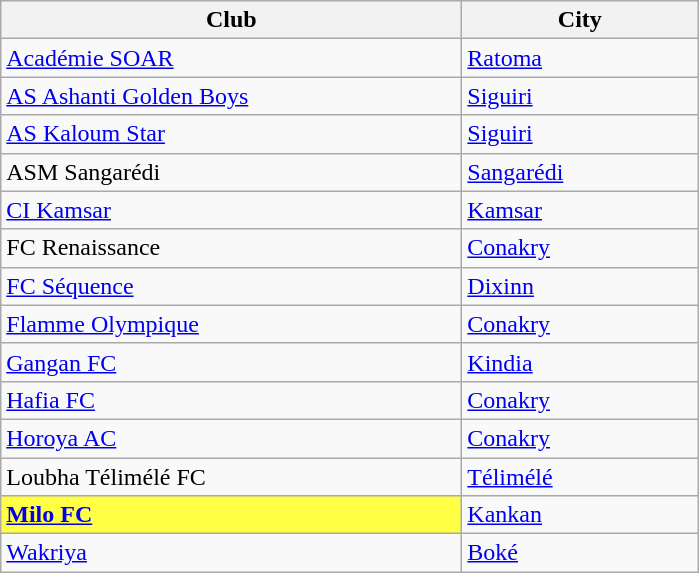<table class="wikitable sortable">
<tr>
<th width="300px">Club</th>
<th width="150px">City</th>
</tr>
<tr>
<td><a href='#'>Académie SOAR</a></td>
<td><a href='#'>Ratoma</a></td>
</tr>
<tr>
<td><a href='#'>AS Ashanti Golden Boys</a></td>
<td><a href='#'>Siguiri</a></td>
</tr>
<tr>
<td><a href='#'>AS Kaloum Star</a></td>
<td><a href='#'>Siguiri</a></td>
</tr>
<tr>
<td>ASM Sangarédi</td>
<td><a href='#'>Sangarédi</a></td>
</tr>
<tr>
<td><a href='#'>CI Kamsar</a></td>
<td><a href='#'>Kamsar</a></td>
</tr>
<tr>
<td>FC Renaissance</td>
<td><a href='#'>Conakry</a></td>
</tr>
<tr>
<td><a href='#'>FC Séquence</a></td>
<td><a href='#'>Dixinn</a></td>
</tr>
<tr>
<td><a href='#'>Flamme Olympique</a></td>
<td><a href='#'>Conakry</a></td>
</tr>
<tr>
<td><a href='#'>Gangan FC</a></td>
<td><a href='#'>Kindia</a></td>
</tr>
<tr>
<td><a href='#'>Hafia FC</a></td>
<td><a href='#'>Conakry</a></td>
</tr>
<tr>
<td><a href='#'>Horoya AC</a></td>
<td><a href='#'>Conakry</a></td>
</tr>
<tr>
<td>Loubha Télimélé FC</td>
<td><a href='#'>Télimélé</a></td>
</tr>
<tr>
<td bgcolor=#ffff44><strong><a href='#'>Milo FC</a></strong></td>
<td><a href='#'>Kankan</a></td>
</tr>
<tr>
<td><a href='#'>Wakriya</a></td>
<td><a href='#'>Boké</a></td>
</tr>
</table>
